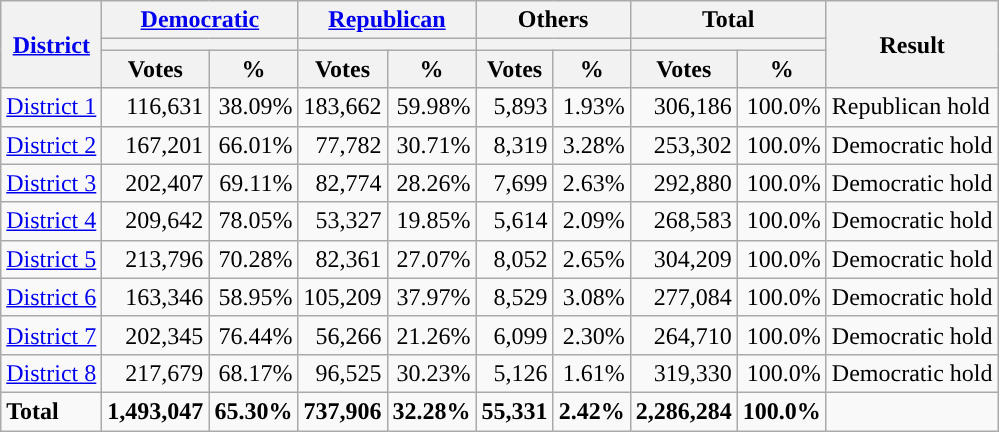<table class="wikitable plainrowheaders sortable" style="font-size:100%; text-align:right;">
<tr>
<th scope=col rowspan=3><a href='#'>District</a></th>
<th scope=col colspan=2><a href='#'>Democratic</a></th>
<th scope=col colspan=2><a href='#'>Republican</a></th>
<th scope=col colspan=2>Others</th>
<th scope=col colspan=2>Total</th>
<th scope=col rowspan=3>Result</th>
</tr>
<tr>
<th scope=col colspan=2 style="background:"></th>
<th scope=col colspan=2 style="background:"></th>
<th scope=col colspan=2></th>
<th scope=col colspan=2></th>
</tr>
<tr>
<th scope=col data-sort-type="number">Votes</th>
<th scope=col data-sort-type="number">%</th>
<th scope=col data-sort-type="number">Votes</th>
<th scope=col data-sort-type="number">%</th>
<th scope=col data-sort-type="number">Votes</th>
<th scope=col data-sort-type="number">%</th>
<th scope=col data-sort-type="number">Votes</th>
<th scope=col data-sort-type="number">%</th>
</tr>
<tr>
<td align=left><a href='#'>District 1</a></td>
<td>116,631</td>
<td>38.09%</td>
<td>183,662</td>
<td>59.98%</td>
<td>5,893</td>
<td>1.93%</td>
<td>306,186</td>
<td>100.0%</td>
<td align=left>Republican hold</td>
</tr>
<tr>
<td align=left><a href='#'>District 2</a></td>
<td>167,201</td>
<td>66.01%</td>
<td>77,782</td>
<td>30.71%</td>
<td>8,319</td>
<td>3.28%</td>
<td>253,302</td>
<td>100.0%</td>
<td align=left>Democratic hold</td>
</tr>
<tr>
<td align=left><a href='#'>District 3</a></td>
<td>202,407</td>
<td>69.11%</td>
<td>82,774</td>
<td>28.26%</td>
<td>7,699</td>
<td>2.63%</td>
<td>292,880</td>
<td>100.0%</td>
<td align=left>Democratic hold</td>
</tr>
<tr>
<td align=left><a href='#'>District 4</a></td>
<td>209,642</td>
<td>78.05%</td>
<td>53,327</td>
<td>19.85%</td>
<td>5,614</td>
<td>2.09%</td>
<td>268,583</td>
<td>100.0%</td>
<td align=left>Democratic hold</td>
</tr>
<tr>
<td align=left><a href='#'>District 5</a></td>
<td>213,796</td>
<td>70.28%</td>
<td>82,361</td>
<td>27.07%</td>
<td>8,052</td>
<td>2.65%</td>
<td>304,209</td>
<td>100.0%</td>
<td align=left>Democratic hold</td>
</tr>
<tr>
<td align=left><a href='#'>District 6</a></td>
<td>163,346</td>
<td>58.95%</td>
<td>105,209</td>
<td>37.97%</td>
<td>8,529</td>
<td>3.08%</td>
<td>277,084</td>
<td>100.0%</td>
<td align=left>Democratic hold</td>
</tr>
<tr>
<td align=left><a href='#'>District 7</a></td>
<td>202,345</td>
<td>76.44%</td>
<td>56,266</td>
<td>21.26%</td>
<td>6,099</td>
<td>2.30%</td>
<td>264,710</td>
<td>100.0%</td>
<td align=left>Democratic hold</td>
</tr>
<tr>
<td align=left><a href='#'>District 8</a></td>
<td>217,679</td>
<td>68.17%</td>
<td>96,525</td>
<td>30.23%</td>
<td>5,126</td>
<td>1.61%</td>
<td>319,330</td>
<td>100.0%</td>
<td align=left>Democratic hold</td>
</tr>
<tr class="sortbottom" style="font-weight:bold">
<td align=left>Total</td>
<td>1,493,047</td>
<td>65.30%</td>
<td>737,906</td>
<td>32.28%</td>
<td>55,331</td>
<td>2.42%</td>
<td>2,286,284</td>
<td>100.0%</td>
<td></td>
</tr>
</table>
